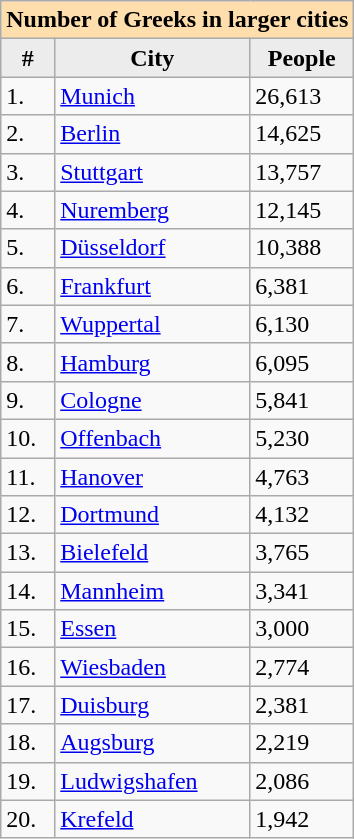<table class="wikitable">
<tr>
<td colspan="10"  style="text-align:center; background:#ffdead;"><strong>Number of Greeks in larger cities </strong></td>
</tr>
<tr style="background:#ddd;">
<th style="background:#ececec;">#</th>
<th style="background:#ececec;">City</th>
<th style="background:#ececec;">People</th>
</tr>
<tr style="text-align:left;">
<td>1.</td>
<td><a href='#'>Munich</a></td>
<td>26,613</td>
</tr>
<tr style="text-align:left;">
<td>2.</td>
<td><a href='#'>Berlin</a></td>
<td>14,625</td>
</tr>
<tr style="text-align:left;">
<td>3.</td>
<td><a href='#'>Stuttgart</a></td>
<td>13,757</td>
</tr>
<tr style="text-align:left;">
<td>4.</td>
<td><a href='#'>Nuremberg</a></td>
<td>12,145</td>
</tr>
<tr style="text-align:left;">
<td>5.</td>
<td><a href='#'>Düsseldorf</a></td>
<td>10,388</td>
</tr>
<tr style="text-align:left;">
<td>6.</td>
<td><a href='#'>Frankfurt</a></td>
<td>6,381</td>
</tr>
<tr style="text-align:left;">
<td>7.</td>
<td><a href='#'>Wuppertal</a></td>
<td>6,130</td>
</tr>
<tr style="text-align:left;">
<td>8.</td>
<td><a href='#'>Hamburg</a></td>
<td>6,095</td>
</tr>
<tr style="text-align:left;">
<td>9.</td>
<td><a href='#'>Cologne</a></td>
<td>5,841</td>
</tr>
<tr style="text-align:left;">
<td>10.</td>
<td><a href='#'>Offenbach</a></td>
<td>5,230</td>
</tr>
<tr style="text-align:left;">
<td>11.</td>
<td><a href='#'>Hanover</a></td>
<td>4,763</td>
</tr>
<tr style="text-align:left;">
<td>12.</td>
<td><a href='#'>Dortmund</a></td>
<td>4,132</td>
</tr>
<tr style="text-align:left;">
<td>13.</td>
<td><a href='#'>Bielefeld</a></td>
<td>3,765</td>
</tr>
<tr style="text-align:left;">
<td>14.</td>
<td><a href='#'>Mannheim</a></td>
<td>3,341</td>
</tr>
<tr style="text-align:left;">
<td>15.</td>
<td><a href='#'>Essen</a></td>
<td>3,000</td>
</tr>
<tr style="text-align:left;">
<td>16.</td>
<td><a href='#'>Wiesbaden</a></td>
<td>2,774</td>
</tr>
<tr style="text-align:left;">
<td>17.</td>
<td><a href='#'>Duisburg</a></td>
<td>2,381</td>
</tr>
<tr style="text-align:left;">
<td>18.</td>
<td><a href='#'>Augsburg</a></td>
<td>2,219</td>
</tr>
<tr style="text-align:left;">
<td>19.</td>
<td><a href='#'>Ludwigshafen</a></td>
<td>2,086</td>
</tr>
<tr style="text-align:left;">
<td>20.</td>
<td><a href='#'>Krefeld</a></td>
<td>1,942</td>
</tr>
</table>
